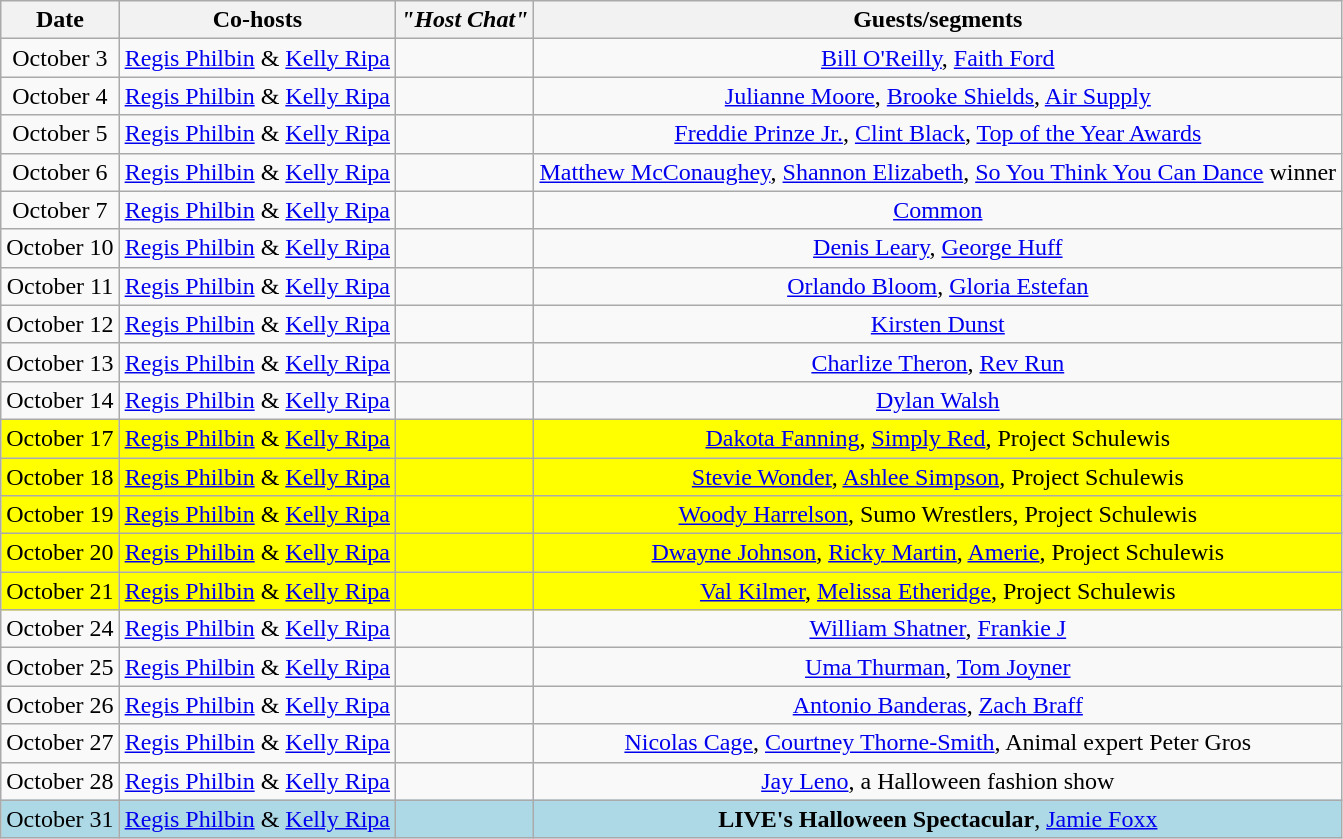<table class="wikitable sortable" style="text-align:center;">
<tr>
<th>Date</th>
<th>Co-hosts</th>
<th><em>"Host Chat"</em></th>
<th>Guests/segments</th>
</tr>
<tr>
<td>October 3</td>
<td><a href='#'>Regis Philbin</a> & <a href='#'>Kelly Ripa</a></td>
<td></td>
<td><a href='#'>Bill O'Reilly</a>, <a href='#'>Faith Ford</a></td>
</tr>
<tr>
<td>October 4</td>
<td><a href='#'>Regis Philbin</a> & <a href='#'>Kelly Ripa</a></td>
<td></td>
<td><a href='#'>Julianne Moore</a>, <a href='#'>Brooke Shields</a>, <a href='#'>Air Supply</a></td>
</tr>
<tr>
<td>October 5</td>
<td><a href='#'>Regis Philbin</a> & <a href='#'>Kelly Ripa</a></td>
<td></td>
<td><a href='#'>Freddie Prinze Jr.</a>, <a href='#'>Clint Black</a>, <a href='#'>Top of the Year Awards</a></td>
</tr>
<tr>
<td>October 6</td>
<td><a href='#'>Regis Philbin</a> & <a href='#'>Kelly Ripa</a></td>
<td></td>
<td><a href='#'>Matthew McConaughey</a>, <a href='#'>Shannon Elizabeth</a>, <a href='#'>So You Think You Can Dance</a> winner</td>
</tr>
<tr>
<td>October 7</td>
<td><a href='#'>Regis Philbin</a> & <a href='#'>Kelly Ripa</a></td>
<td></td>
<td><a href='#'>Common</a></td>
</tr>
<tr>
<td>October 10</td>
<td><a href='#'>Regis Philbin</a> & <a href='#'>Kelly Ripa</a></td>
<td></td>
<td><a href='#'>Denis Leary</a>, <a href='#'>George Huff</a></td>
</tr>
<tr>
<td>October 11</td>
<td><a href='#'>Regis Philbin</a> & <a href='#'>Kelly Ripa</a></td>
<td></td>
<td><a href='#'>Orlando Bloom</a>, <a href='#'>Gloria Estefan</a></td>
</tr>
<tr>
<td>October 12</td>
<td><a href='#'>Regis Philbin</a> & <a href='#'>Kelly Ripa</a></td>
<td></td>
<td><a href='#'>Kirsten Dunst</a></td>
</tr>
<tr>
<td>October 13</td>
<td><a href='#'>Regis Philbin</a> & <a href='#'>Kelly Ripa</a></td>
<td></td>
<td><a href='#'>Charlize Theron</a>, <a href='#'>Rev Run</a></td>
</tr>
<tr>
<td>October 14</td>
<td><a href='#'>Regis Philbin</a> & <a href='#'>Kelly Ripa</a></td>
<td></td>
<td><a href='#'>Dylan Walsh</a></td>
</tr>
<tr style="background:yellow;">
<td>October 17</td>
<td><a href='#'>Regis Philbin</a> & <a href='#'>Kelly Ripa</a></td>
<td></td>
<td><a href='#'>Dakota Fanning</a>, <a href='#'>Simply Red</a>, Project Schulewis</td>
</tr>
<tr style="background:yellow;">
<td>October 18</td>
<td><a href='#'>Regis Philbin</a> & <a href='#'>Kelly Ripa</a></td>
<td></td>
<td><a href='#'>Stevie Wonder</a>, <a href='#'>Ashlee Simpson</a>, Project Schulewis</td>
</tr>
<tr style="background:yellow;">
<td>October 19</td>
<td><a href='#'>Regis Philbin</a> & <a href='#'>Kelly Ripa</a></td>
<td></td>
<td><a href='#'>Woody Harrelson</a>, Sumo Wrestlers, Project Schulewis</td>
</tr>
<tr style="background:yellow;">
<td>October 20</td>
<td><a href='#'>Regis Philbin</a> & <a href='#'>Kelly Ripa</a></td>
<td></td>
<td><a href='#'>Dwayne Johnson</a>, <a href='#'>Ricky Martin</a>, <a href='#'>Amerie</a>, Project Schulewis</td>
</tr>
<tr style="background:yellow;">
<td>October 21</td>
<td><a href='#'>Regis Philbin</a> & <a href='#'>Kelly Ripa</a></td>
<td></td>
<td><a href='#'>Val Kilmer</a>, <a href='#'>Melissa Etheridge</a>, Project Schulewis</td>
</tr>
<tr>
<td>October 24</td>
<td><a href='#'>Regis Philbin</a> & <a href='#'>Kelly Ripa</a></td>
<td></td>
<td><a href='#'>William Shatner</a>, <a href='#'>Frankie J</a></td>
</tr>
<tr>
<td>October 25</td>
<td><a href='#'>Regis Philbin</a> & <a href='#'>Kelly Ripa</a></td>
<td></td>
<td><a href='#'>Uma Thurman</a>, <a href='#'>Tom Joyner</a></td>
</tr>
<tr>
<td>October 26</td>
<td><a href='#'>Regis Philbin</a> & <a href='#'>Kelly Ripa</a></td>
<td></td>
<td><a href='#'>Antonio Banderas</a>, <a href='#'>Zach Braff</a></td>
</tr>
<tr>
<td>October 27</td>
<td><a href='#'>Regis Philbin</a> & <a href='#'>Kelly Ripa</a></td>
<td></td>
<td><a href='#'>Nicolas Cage</a>, <a href='#'>Courtney Thorne-Smith</a>, Animal expert Peter Gros</td>
</tr>
<tr>
<td>October 28</td>
<td><a href='#'>Regis Philbin</a> & <a href='#'>Kelly Ripa</a></td>
<td></td>
<td><a href='#'>Jay Leno</a>, a Halloween fashion show</td>
</tr>
<tr style="background:lightblue;">
<td>October 31</td>
<td><a href='#'>Regis Philbin</a> & <a href='#'>Kelly Ripa</a></td>
<td></td>
<td><strong>LIVE's Halloween Spectacular</strong>, <a href='#'>Jamie Foxx</a></td>
</tr>
</table>
